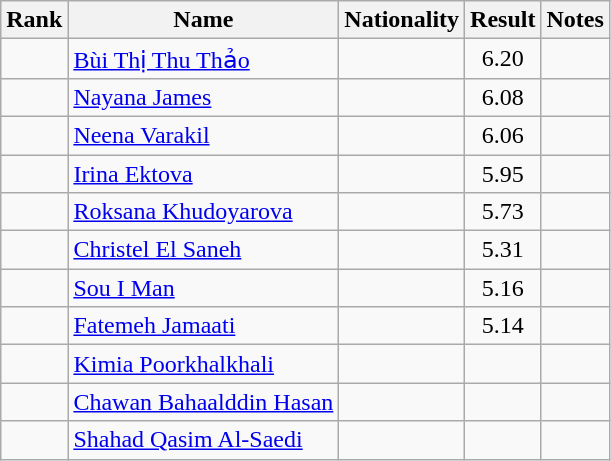<table class="wikitable sortable" style="text-align:center">
<tr>
<th>Rank</th>
<th>Name</th>
<th>Nationality</th>
<th>Result</th>
<th>Notes</th>
</tr>
<tr>
<td></td>
<td align=left><a href='#'>Bùi Thị Thu Thảo</a></td>
<td align=left></td>
<td>6.20</td>
<td></td>
</tr>
<tr>
<td></td>
<td align=left><a href='#'>Nayana James</a></td>
<td align=left></td>
<td>6.08</td>
<td></td>
</tr>
<tr>
<td></td>
<td align=left><a href='#'>Neena Varakil</a></td>
<td align=left></td>
<td>6.06</td>
<td></td>
</tr>
<tr>
<td></td>
<td align=left><a href='#'>Irina Ektova</a></td>
<td align=left></td>
<td>5.95</td>
<td></td>
</tr>
<tr>
<td></td>
<td align=left><a href='#'>Roksana Khudoyarova</a></td>
<td align=left></td>
<td>5.73</td>
<td></td>
</tr>
<tr>
<td></td>
<td align=left><a href='#'>Christel El Saneh</a></td>
<td align=left></td>
<td>5.31</td>
<td></td>
</tr>
<tr>
<td></td>
<td align=left><a href='#'>Sou I Man</a></td>
<td align=left></td>
<td>5.16</td>
<td></td>
</tr>
<tr>
<td></td>
<td align=left><a href='#'>Fatemeh Jamaati</a></td>
<td align=left></td>
<td>5.14</td>
<td></td>
</tr>
<tr>
<td></td>
<td align=left><a href='#'>Kimia Poorkhalkhali</a></td>
<td align=left></td>
<td></td>
<td></td>
</tr>
<tr>
<td></td>
<td align=left><a href='#'>Chawan Bahaalddin Hasan</a></td>
<td align=left></td>
<td></td>
<td></td>
</tr>
<tr>
<td></td>
<td align=left><a href='#'>Shahad Qasim Al-Saedi</a></td>
<td align=left></td>
<td></td>
<td></td>
</tr>
</table>
